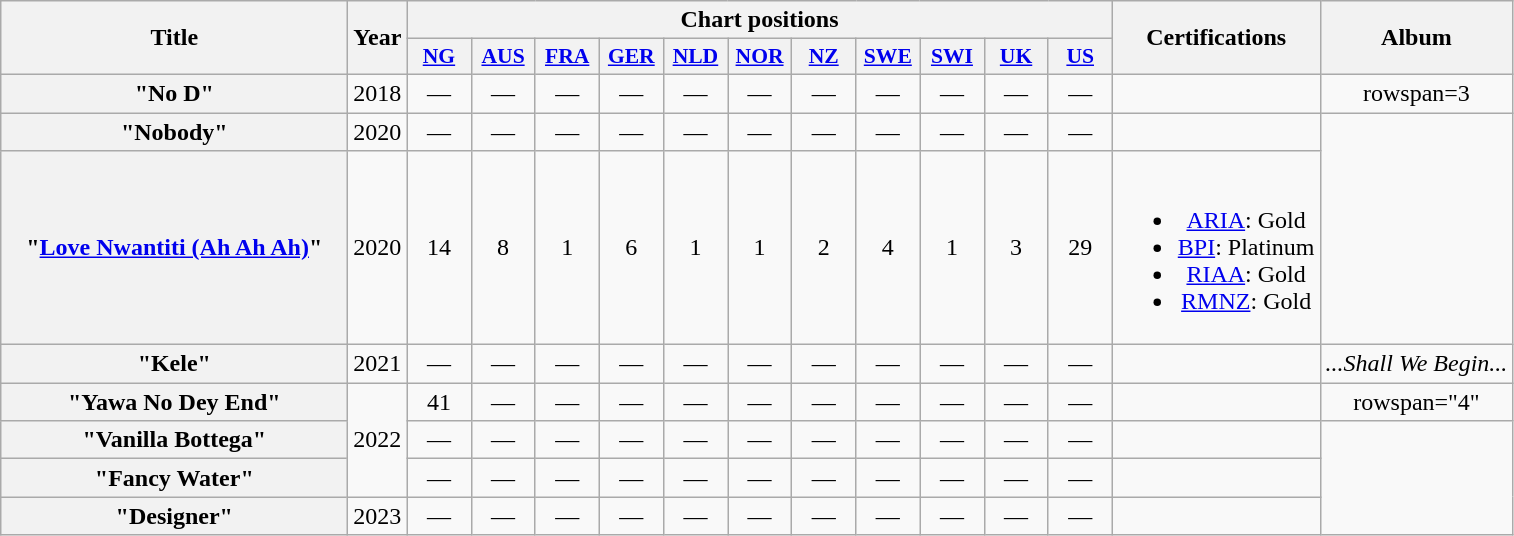<table class="wikitable plainrowheaders" style="text-align:center">
<tr>
<th scope="col" rowspan="2" style="width: 14em;">Title</th>
<th scope="col" rowspan="2">Year</th>
<th colspan="11">Chart positions</th>
<th scope="col" rowspan="2">Certifications</th>
<th scope="col" rowspan="2">Album</th>
</tr>
<tr>
<th scope="col" style="width:2.5em;font-size:90%;"><a href='#'>NG</a><br></th>
<th scope="col" style="width:2.5em;font-size:90%;"><a href='#'>AUS</a><br></th>
<th scope="col" style="width:2.5em;font-size:90%;"><a href='#'>FRA</a><br></th>
<th scope="col" style="width:2.5em;font-size:90%;"><a href='#'>GER</a><br></th>
<th scope="col" style="width:2.5em;font-size:90%;"><a href='#'>NLD</a><br></th>
<th scope="col" style="width:2.5em;font-size:90%;"><a href='#'>NOR</a><br></th>
<th scope="col" style="width:2.5em;font-size:90%;"><a href='#'>NZ</a><br></th>
<th scope="col" style="width:2.5em;font-size:90%;"><a href='#'>SWE</a><br></th>
<th scope="col" style="width:2.5em;font-size:90%;"><a href='#'>SWI</a><br></th>
<th scope="col" style="width:2.5em;font-size:90%;"><a href='#'>UK</a><br></th>
<th scope="col" style="width:2.5em;font-size:90%;"><a href='#'>US</a><br></th>
</tr>
<tr>
<th scope="row">"No D"<br></th>
<td>2018</td>
<td>—</td>
<td>—</td>
<td>—</td>
<td>—</td>
<td>—</td>
<td>—</td>
<td>—</td>
<td>—</td>
<td>—</td>
<td>—</td>
<td>—</td>
<td></td>
<td>rowspan=3 </td>
</tr>
<tr>
<th scope="row">"Nobody"<br></th>
<td>2020</td>
<td>—</td>
<td>—</td>
<td>—</td>
<td>—</td>
<td>—</td>
<td>—</td>
<td>—</td>
<td>—</td>
<td>—</td>
<td>—</td>
<td>—</td>
<td></td>
</tr>
<tr>
<th scope="row">"<a href='#'>Love Nwantiti (Ah Ah Ah)</a>"<br></th>
<td>2020</td>
<td>14</td>
<td>8</td>
<td>1</td>
<td>6</td>
<td>1</td>
<td>1</td>
<td>2</td>
<td>4</td>
<td>1</td>
<td>3</td>
<td>29</td>
<td><br><ul><li><a href='#'>ARIA</a>: Gold</li><li><a href='#'>BPI</a>: Platinum</li><li><a href='#'>RIAA</a>: Gold</li><li><a href='#'>RMNZ</a>: Gold</li></ul></td>
</tr>
<tr>
<th scope="row">"Kele"<br></th>
<td>2021</td>
<td>—</td>
<td>—</td>
<td>—</td>
<td>—</td>
<td>—</td>
<td>—</td>
<td>—</td>
<td>—</td>
<td>—</td>
<td>—</td>
<td>—</td>
<td></td>
<td><em>...Shall We Begin...</em></td>
</tr>
<tr>
<th scope="row">"Yawa No Dey End"<br></th>
<td rowspan=3">2022</td>
<td>41</td>
<td>—</td>
<td>—</td>
<td>—</td>
<td>—</td>
<td>—</td>
<td>—</td>
<td>—</td>
<td>—</td>
<td>—</td>
<td>—</td>
<td></td>
<td>rowspan="4" </td>
</tr>
<tr>
<th scope="row">"Vanilla Bottega"<br></th>
<td>—</td>
<td>—</td>
<td>—</td>
<td>—</td>
<td>—</td>
<td>—</td>
<td>—</td>
<td>—</td>
<td>—</td>
<td>—</td>
<td>—</td>
<td></td>
</tr>
<tr>
<th scope="row">"Fancy Water"<br></th>
<td>—</td>
<td>—</td>
<td>—</td>
<td>—</td>
<td>—</td>
<td>—</td>
<td>—</td>
<td>—</td>
<td>—</td>
<td>—</td>
<td>—</td>
<td></td>
</tr>
<tr>
<th scope="row">"Designer"<br></th>
<td>2023</td>
<td>—</td>
<td>—</td>
<td>—</td>
<td>—</td>
<td>—</td>
<td>—</td>
<td>—</td>
<td>—</td>
<td>—</td>
<td>—</td>
<td>—</td>
<td></td>
</tr>
</table>
